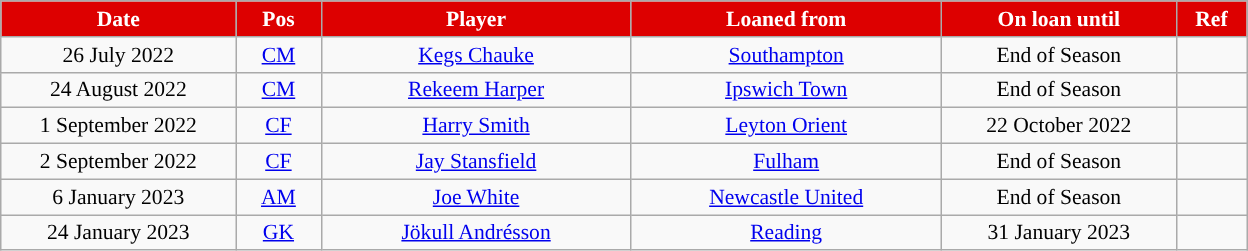<table class="wikitable"  style="text-align:center; font-size:90%; ">
<tr>
<th style="background:#DD0000; color:#FFFFFF; width:150px; ">Date</th>
<th style="background:#DD0000; color:#FFFFFF; width:50px; ">Pos</th>
<th style="background:#DD0000; color:#FFFFFF; width:200px; ">Player</th>
<th style="background:#DD0000; color:#FFFFFF; width:200px; ">Loaned from</th>
<th style="background:#DD0000; color:#FFFFFF; width:150px; ">On loan until</th>
<th style="background:#DD0000; color:#FFFFFF; width:40px; ">Ref</th>
</tr>
<tr>
<td>26 July 2022</td>
<td><a href='#'>CM</a></td>
<td> <a href='#'>Kegs Chauke</a></td>
<td> <a href='#'>Southampton</a></td>
<td>End of Season</td>
<td></td>
</tr>
<tr>
<td>24 August 2022</td>
<td><a href='#'>CM</a></td>
<td> <a href='#'>Rekeem Harper</a></td>
<td> <a href='#'>Ipswich Town</a></td>
<td>End of Season</td>
<td></td>
</tr>
<tr>
<td>1 September 2022</td>
<td><a href='#'>CF</a></td>
<td> <a href='#'>Harry Smith</a></td>
<td> <a href='#'>Leyton Orient</a></td>
<td>22 October 2022</td>
<td></td>
</tr>
<tr>
<td>2 September 2022</td>
<td><a href='#'>CF</a></td>
<td> <a href='#'>Jay Stansfield</a></td>
<td> <a href='#'>Fulham</a></td>
<td>End of Season</td>
<td></td>
</tr>
<tr>
<td>6 January 2023</td>
<td><a href='#'>AM</a></td>
<td> <a href='#'>Joe White</a></td>
<td> <a href='#'>Newcastle United</a></td>
<td>End of Season</td>
<td></td>
</tr>
<tr>
<td>24 January 2023</td>
<td><a href='#'>GK</a></td>
<td> <a href='#'>Jökull Andrésson</a></td>
<td> <a href='#'>Reading</a></td>
<td>31 January 2023</td>
<td></td>
</tr>
</table>
